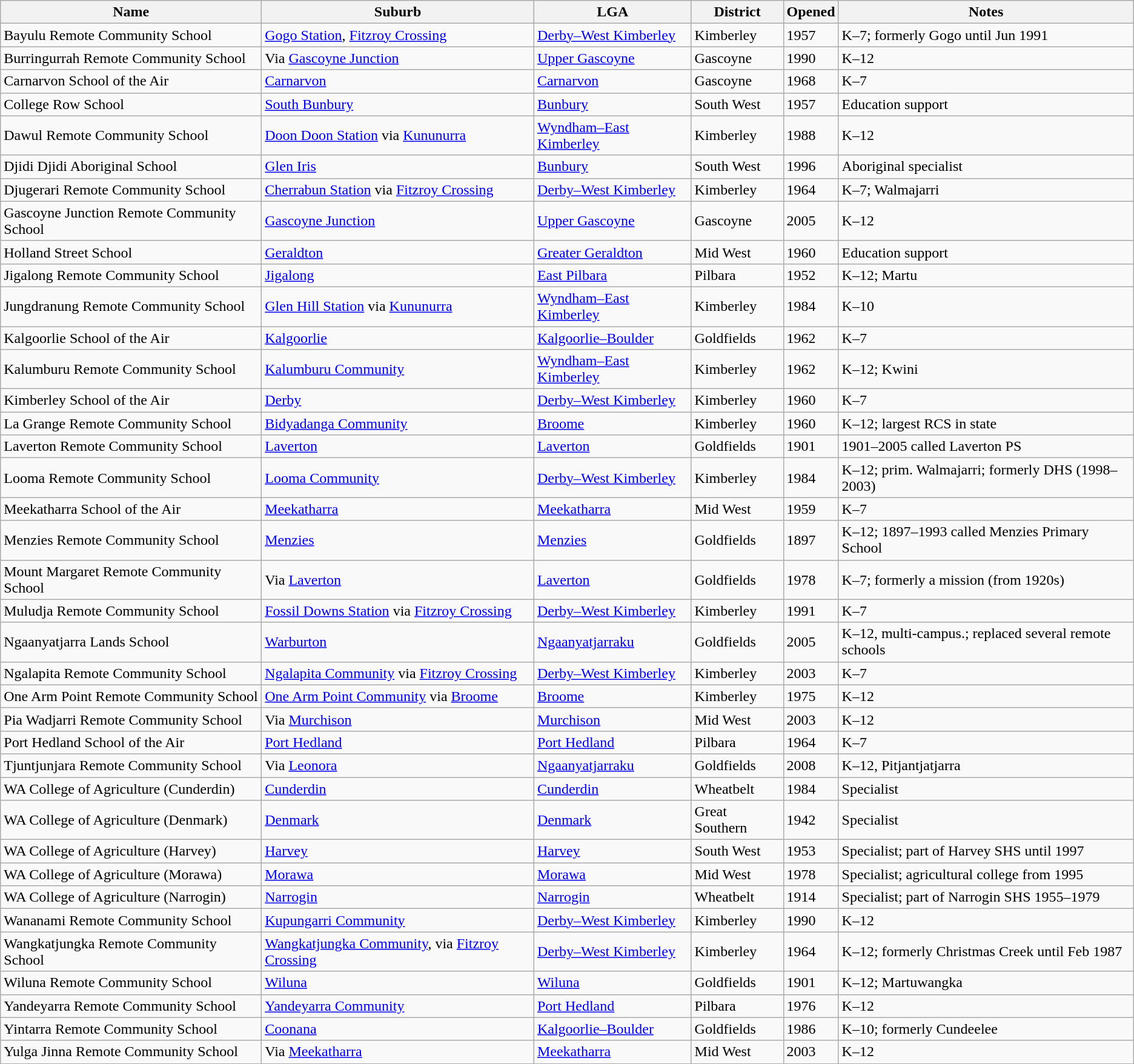<table class="wikitable sortable">
<tr>
<th>Name</th>
<th>Suburb</th>
<th>LGA</th>
<th>District</th>
<th>Opened</th>
<th>Notes</th>
</tr>
<tr>
<td>Bayulu Remote Community School</td>
<td><a href='#'>Gogo Station</a>, <a href='#'>Fitzroy Crossing</a></td>
<td><a href='#'>Derby–West Kimberley</a></td>
<td>Kimberley</td>
<td>1957</td>
<td>K–7; formerly Gogo until Jun 1991</td>
</tr>
<tr>
<td>Burringurrah Remote Community School</td>
<td>Via <a href='#'>Gascoyne Junction</a></td>
<td><a href='#'>Upper Gascoyne</a></td>
<td>Gascoyne</td>
<td>1990</td>
<td>K–12</td>
</tr>
<tr>
<td>Carnarvon School of the Air</td>
<td><a href='#'>Carnarvon</a></td>
<td><a href='#'>Carnarvon</a></td>
<td>Gascoyne</td>
<td>1968</td>
<td>K–7</td>
</tr>
<tr>
<td>College Row School</td>
<td><a href='#'>South Bunbury</a></td>
<td><a href='#'>Bunbury</a></td>
<td>South West</td>
<td>1957</td>
<td>Education support</td>
</tr>
<tr>
<td>Dawul Remote Community School</td>
<td><a href='#'>Doon Doon Station</a> via <a href='#'>Kununurra</a></td>
<td><a href='#'>Wyndham–East Kimberley</a></td>
<td>Kimberley</td>
<td>1988</td>
<td>K–12</td>
</tr>
<tr>
<td>Djidi Djidi Aboriginal School</td>
<td><a href='#'>Glen Iris</a></td>
<td><a href='#'>Bunbury</a></td>
<td>South West</td>
<td>1996</td>
<td>Aboriginal specialist</td>
</tr>
<tr>
<td>Djugerari Remote Community School</td>
<td><a href='#'>Cherrabun Station</a> via <a href='#'>Fitzroy Crossing</a></td>
<td><a href='#'>Derby–West Kimberley</a></td>
<td>Kimberley</td>
<td>1964</td>
<td>K–7; Walmajarri</td>
</tr>
<tr>
<td>Gascoyne Junction Remote Community School</td>
<td><a href='#'>Gascoyne Junction</a></td>
<td><a href='#'>Upper Gascoyne</a></td>
<td>Gascoyne</td>
<td>2005</td>
<td>K–12</td>
</tr>
<tr>
<td>Holland Street School</td>
<td><a href='#'>Geraldton</a></td>
<td><a href='#'>Greater Geraldton</a></td>
<td>Mid West</td>
<td>1960</td>
<td>Education support</td>
</tr>
<tr>
<td>Jigalong Remote Community School</td>
<td><a href='#'>Jigalong</a></td>
<td><a href='#'>East Pilbara</a></td>
<td>Pilbara</td>
<td>1952</td>
<td>K–12; Martu</td>
</tr>
<tr>
<td>Jungdranung Remote Community School</td>
<td><a href='#'>Glen Hill Station</a> via <a href='#'>Kununurra</a></td>
<td><a href='#'>Wyndham–East Kimberley</a></td>
<td>Kimberley</td>
<td>1984</td>
<td>K–10</td>
</tr>
<tr>
<td>Kalgoorlie School of the Air</td>
<td><a href='#'>Kalgoorlie</a></td>
<td><a href='#'>Kalgoorlie–Boulder</a></td>
<td>Goldfields</td>
<td>1962</td>
<td>K–7</td>
</tr>
<tr>
<td>Kalumburu Remote Community School</td>
<td><a href='#'>Kalumburu Community</a></td>
<td><a href='#'>Wyndham–East Kimberley</a></td>
<td>Kimberley</td>
<td>1962</td>
<td>K–12; Kwini</td>
</tr>
<tr>
<td>Kimberley School of the Air</td>
<td><a href='#'>Derby</a></td>
<td><a href='#'>Derby–West Kimberley</a></td>
<td>Kimberley</td>
<td>1960</td>
<td>K–7</td>
</tr>
<tr>
<td>La Grange Remote Community School</td>
<td><a href='#'>Bidyadanga Community</a></td>
<td><a href='#'>Broome</a></td>
<td>Kimberley</td>
<td>1960</td>
<td>K–12; largest RCS in state</td>
</tr>
<tr>
<td>Laverton Remote Community School</td>
<td><a href='#'>Laverton</a></td>
<td><a href='#'>Laverton</a></td>
<td>Goldfields</td>
<td>1901</td>
<td>1901–2005 called Laverton PS</td>
</tr>
<tr>
<td>Looma Remote Community School</td>
<td><a href='#'>Looma Community</a></td>
<td><a href='#'>Derby–West Kimberley</a></td>
<td>Kimberley</td>
<td>1984</td>
<td>K–12; prim. Walmajarri; formerly DHS (1998–2003)</td>
</tr>
<tr>
<td>Meekatharra School of the Air</td>
<td><a href='#'>Meekatharra</a></td>
<td><a href='#'>Meekatharra</a></td>
<td>Mid West</td>
<td>1959</td>
<td>K–7</td>
</tr>
<tr>
<td>Menzies Remote Community School</td>
<td><a href='#'>Menzies</a></td>
<td><a href='#'>Menzies</a></td>
<td>Goldfields</td>
<td>1897</td>
<td>K–12; 1897–1993 called Menzies Primary School</td>
</tr>
<tr>
<td>Mount Margaret Remote Community School</td>
<td>Via <a href='#'>Laverton</a></td>
<td><a href='#'>Laverton</a></td>
<td>Goldfields</td>
<td>1978</td>
<td>K–7; formerly a mission (from 1920s)</td>
</tr>
<tr>
<td>Muludja Remote Community School</td>
<td><a href='#'>Fossil Downs Station</a> via <a href='#'>Fitzroy Crossing</a></td>
<td><a href='#'>Derby–West Kimberley</a></td>
<td>Kimberley</td>
<td>1991</td>
<td>K–7</td>
</tr>
<tr>
<td>Ngaanyatjarra Lands School</td>
<td><a href='#'>Warburton</a></td>
<td><a href='#'>Ngaanyatjarraku</a></td>
<td>Goldfields</td>
<td>2005</td>
<td>K–12, multi-campus.; replaced several remote schools</td>
</tr>
<tr>
<td>Ngalapita Remote Community School</td>
<td><a href='#'>Ngalapita Community</a> via <a href='#'>Fitzroy Crossing</a></td>
<td><a href='#'>Derby–West Kimberley</a></td>
<td>Kimberley</td>
<td>2003</td>
<td>K–7</td>
</tr>
<tr>
<td>One Arm Point Remote Community School</td>
<td><a href='#'>One Arm Point Community</a> via <a href='#'>Broome</a></td>
<td><a href='#'>Broome</a></td>
<td>Kimberley</td>
<td>1975</td>
<td>K–12</td>
</tr>
<tr>
<td>Pia Wadjarri Remote Community School</td>
<td>Via <a href='#'>Murchison</a></td>
<td><a href='#'>Murchison</a></td>
<td>Mid West</td>
<td>2003</td>
<td>K–12</td>
</tr>
<tr>
<td>Port Hedland School of the Air</td>
<td><a href='#'>Port Hedland</a></td>
<td><a href='#'>Port Hedland</a></td>
<td>Pilbara</td>
<td>1964</td>
<td>K–7</td>
</tr>
<tr>
<td>Tjuntjunjara Remote Community School</td>
<td>Via <a href='#'>Leonora</a></td>
<td><a href='#'>Ngaanyatjarraku</a></td>
<td>Goldfields</td>
<td>2008</td>
<td>K–12, Pitjantjatjarra</td>
</tr>
<tr>
<td>WA College of Agriculture (Cunderdin)</td>
<td><a href='#'>Cunderdin</a></td>
<td><a href='#'>Cunderdin</a></td>
<td>Wheatbelt</td>
<td>1984</td>
<td>Specialist</td>
</tr>
<tr>
<td>WA College of Agriculture (Denmark)</td>
<td><a href='#'>Denmark</a></td>
<td><a href='#'>Denmark</a></td>
<td>Great Southern</td>
<td>1942</td>
<td>Specialist</td>
</tr>
<tr>
<td>WA College of Agriculture (Harvey)</td>
<td><a href='#'>Harvey</a></td>
<td><a href='#'>Harvey</a></td>
<td>South West</td>
<td>1953</td>
<td>Specialist; part of Harvey SHS until 1997</td>
</tr>
<tr>
<td>WA College of Agriculture (Morawa)</td>
<td><a href='#'>Morawa</a></td>
<td><a href='#'>Morawa</a></td>
<td>Mid West</td>
<td>1978</td>
<td>Specialist; agricultural college from 1995</td>
</tr>
<tr>
<td>WA College of Agriculture (Narrogin)</td>
<td><a href='#'>Narrogin</a></td>
<td><a href='#'>Narrogin</a></td>
<td>Wheatbelt</td>
<td>1914</td>
<td>Specialist; part of Narrogin SHS 1955–1979</td>
</tr>
<tr>
<td>Wananami Remote Community School</td>
<td><a href='#'>Kupungarri Community</a></td>
<td><a href='#'>Derby–West Kimberley</a></td>
<td>Kimberley</td>
<td>1990</td>
<td>K–12</td>
</tr>
<tr>
<td>Wangkatjungka Remote Community School</td>
<td><a href='#'>Wangkatjungka Community</a>, via <a href='#'>Fitzroy Crossing</a></td>
<td><a href='#'>Derby–West Kimberley</a></td>
<td>Kimberley</td>
<td>1964</td>
<td>K–12; formerly Christmas Creek until Feb 1987</td>
</tr>
<tr>
<td>Wiluna Remote Community School</td>
<td><a href='#'>Wiluna</a></td>
<td><a href='#'>Wiluna</a></td>
<td>Goldfields</td>
<td>1901</td>
<td>K–12; Martuwangka</td>
</tr>
<tr>
<td>Yandeyarra Remote Community School</td>
<td><a href='#'>Yandeyarra Community</a></td>
<td><a href='#'>Port Hedland</a></td>
<td>Pilbara</td>
<td>1976</td>
<td>K–12</td>
</tr>
<tr>
<td>Yintarra Remote Community School</td>
<td><a href='#'>Coonana</a></td>
<td><a href='#'>Kalgoorlie–Boulder</a></td>
<td>Goldfields</td>
<td>1986</td>
<td>K–10; formerly Cundeelee</td>
</tr>
<tr>
<td>Yulga Jinna Remote Community School</td>
<td>Via <a href='#'>Meekatharra</a></td>
<td><a href='#'>Meekatharra</a></td>
<td>Mid West</td>
<td>2003</td>
<td>K–12</td>
</tr>
</table>
